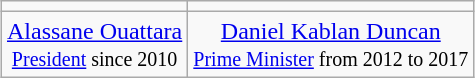<table class="wikitable" style="text-align:left; float:right; margin-right:9px; margin-left:2px;">
<tr>
<td align="right"></td>
<td align="right"></td>
</tr>
<tr>
<td align="center"><a href='#'>Alassane Ouattara</a><br><small><a href='#'>President</a> since 2010</small></td>
<td align="center"><a href='#'>Daniel Kablan Duncan</a><br><small><a href='#'>Prime Minister</a> from 2012 to 2017</small></td>
</tr>
</table>
